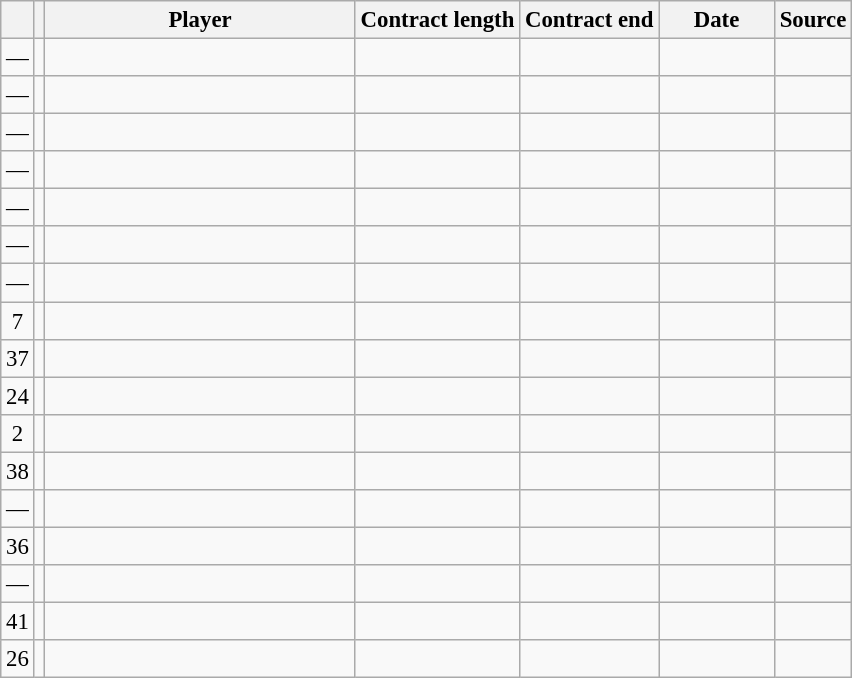<table class="wikitable plainrowheaders sortable" style="font-size:95%">
<tr>
<th></th>
<th></th>
<th scope="col" style="width:200px;">Player</th>
<th>Contract length</th>
<th>Contract end</th>
<th scope="col" style="width:70px;">Date</th>
<th>Source</th>
</tr>
<tr>
<td align=center>—</td>
<td align=center></td>
<td></td>
<td align=center></td>
<td align=center></td>
<td align=center></td>
<td align=center></td>
</tr>
<tr>
<td align=center>—</td>
<td align=center></td>
<td></td>
<td align=center></td>
<td align=center></td>
<td align=center></td>
<td align=center></td>
</tr>
<tr>
<td align=center>—</td>
<td align=center></td>
<td></td>
<td align=center></td>
<td align=center></td>
<td align=center></td>
<td align=center></td>
</tr>
<tr>
<td align=center>—</td>
<td align=center></td>
<td></td>
<td align=center></td>
<td align=center></td>
<td align=center></td>
<td align=center></td>
</tr>
<tr>
<td align=center>—</td>
<td align=center></td>
<td></td>
<td align=center></td>
<td align=center></td>
<td align=center></td>
<td align=center></td>
</tr>
<tr>
<td align=center>—</td>
<td align=center></td>
<td></td>
<td align=center></td>
<td align=center></td>
<td align=center></td>
<td align=center></td>
</tr>
<tr>
<td align=center>—</td>
<td align=center></td>
<td></td>
<td align=center></td>
<td align=center></td>
<td align=center></td>
<td align=center></td>
</tr>
<tr>
<td align=center>7</td>
<td align=center></td>
<td></td>
<td align=center></td>
<td align=center></td>
<td align=center></td>
<td align=center></td>
</tr>
<tr>
<td align=center>37</td>
<td align=center></td>
<td></td>
<td align=center></td>
<td align=center></td>
<td align=center></td>
<td align=center></td>
</tr>
<tr>
<td align=center>24</td>
<td align=center></td>
<td></td>
<td align=center></td>
<td align=center></td>
<td align=center></td>
<td align=center></td>
</tr>
<tr>
<td align=center>2</td>
<td align=center></td>
<td></td>
<td align=center></td>
<td align=center></td>
<td align=center></td>
<td align=center></td>
</tr>
<tr>
<td align=center>38</td>
<td align=center></td>
<td></td>
<td align=center></td>
<td align=center></td>
<td align=center></td>
<td align=center></td>
</tr>
<tr>
<td align=center>—</td>
<td align=center></td>
<td></td>
<td align=center></td>
<td align=center></td>
<td align=center></td>
<td align=center></td>
</tr>
<tr>
<td align=center>36</td>
<td align=center></td>
<td></td>
<td align=center></td>
<td align=center></td>
<td align=center></td>
<td align=center></td>
</tr>
<tr>
<td align=center>—</td>
<td align=center></td>
<td></td>
<td align=center></td>
<td align=center></td>
<td align=center></td>
<td align=center></td>
</tr>
<tr>
<td align=center>41</td>
<td align=center></td>
<td></td>
<td align=center></td>
<td align=center></td>
<td align=center></td>
<td align=center></td>
</tr>
<tr>
<td align=center>26</td>
<td align=center></td>
<td></td>
<td align=center></td>
<td align=center></td>
<td align=center></td>
<td align=center></td>
</tr>
</table>
